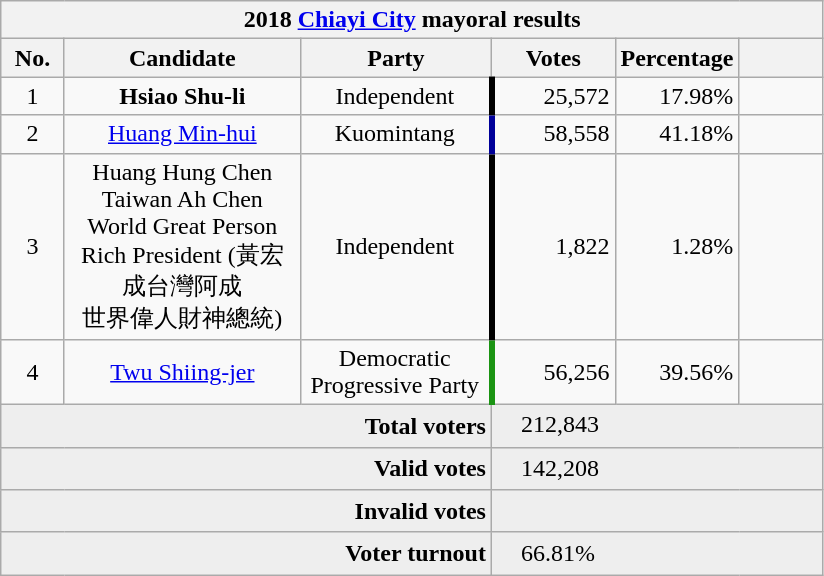<table class="wikitable collapsible" style="text-align:center;">
<tr>
<th colspan="6">2018 <a href='#'>Chiayi City</a> mayoral results</th>
</tr>
<tr>
<th width=35>No.</th>
<th width=150>Candidate</th>
<th width=120>Party</th>
<th width=75>Votes</th>
<th width=75>Percentage</th>
<th width=49></th>
</tr>
<tr>
<td>1</td>
<td><strong>Hsiao Shu-li</strong></td>
<td> Independent</td>
<td style="border-left:4px solid #000000;" align="right">25,572</td>
<td align="right">17.98%</td>
<td align="center"></td>
</tr>
<tr>
<td>2</td>
<td><a href='#'>Huang Min-hui</a></td>
<td> Kuomintang</td>
<td style="border-left:4px solid #000099;" align="right">58,558</td>
<td align="right">41.18%</td>
<td align="center"></td>
</tr>
<tr>
<td>3</td>
<td>Huang Hung Chen Taiwan Ah Chen World Great Person Rich President (黃宏成台灣阿成<br>世界偉人財神總統)</td>
<td> Independent</td>
<td style="border-left:4px solid #000000;" align="right">1,822</td>
<td align="right">1.28%</td>
<td align="center"></td>
</tr>
<tr>
<td>4</td>
<td><a href='#'>Twu Shiing-jer</a></td>
<td>Democratic Progressive Party</td>
<td style="border-left:4px solid #1B9413;" align="right">56,256</td>
<td align="right">39.56%</td>
<td align="center"></td>
</tr>
<tr bgcolor=EEEEEE>
<td colspan="3" align="right"><strong>Total voters</strong></td>
<td colspan="3" align="left">　212,843</td>
</tr>
<tr bgcolor=EEEEEE>
<td colspan="3" align="right"><strong>Valid votes</strong></td>
<td colspan="3" align="left">　142,208</td>
</tr>
<tr bgcolor=EEEEEE>
<td colspan="3" align="right"><strong>Invalid votes</strong></td>
<td colspan="3" align="left">　</td>
</tr>
<tr bgcolor=EEEEEE>
<td colspan="3" align="right"><strong>Voter turnout</strong></td>
<td colspan="3" align="left">　66.81%</td>
</tr>
</table>
